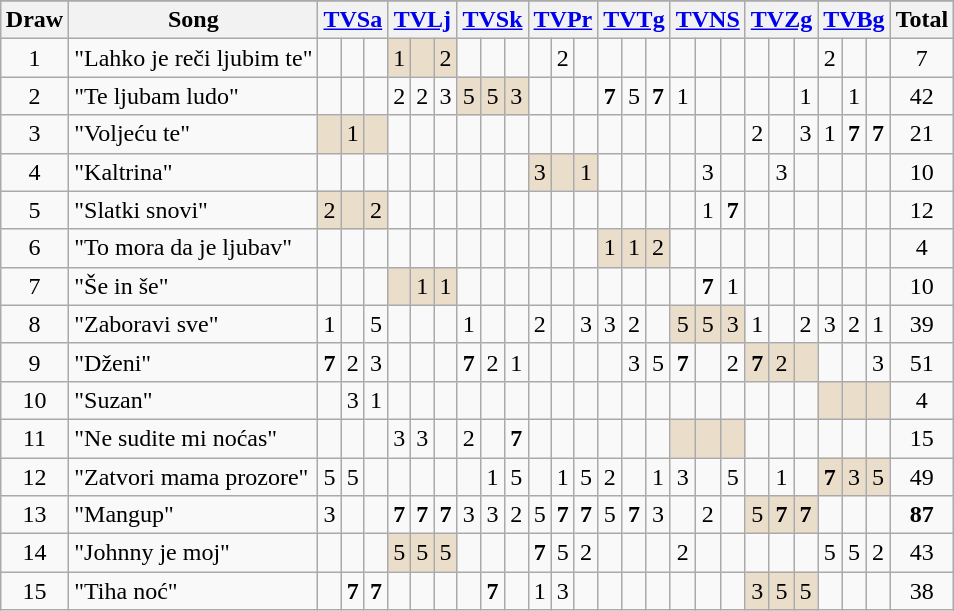<table class="sortable wikitable" style="margin: 1em auto 1em auto; text-align:center;">
<tr>
</tr>
<tr>
<th>Draw</th>
<th>Song</th>
<th colspan="3" class="unsortable"><a href='#'>TVSa</a></th>
<th colspan="3" class="unsortable"><a href='#'>TVLj</a></th>
<th colspan="3" class="unsortable"><a href='#'>TVSk</a></th>
<th colspan="3" class="unsortable"><a href='#'>TVPr</a></th>
<th colspan="3" class="unsortable"><a href='#'>TVTg</a></th>
<th colspan="3" class="unsortable"><a href='#'>TVNS</a></th>
<th colspan="3" class="unsortable"><a href='#'>TVZg</a></th>
<th colspan="3" class="unsortable"><a href='#'>TVBg</a></th>
<th>Total</th>
</tr>
<tr>
<td>1</td>
<td align="left">"Lahko je reči ljubim te"</td>
<td></td>
<td></td>
<td></td>
<td style="background:#EADDCA;">1</td>
<td style="background:#EADDCA;"></td>
<td style="background:#EADDCA;">2</td>
<td></td>
<td></td>
<td></td>
<td></td>
<td>2</td>
<td></td>
<td></td>
<td></td>
<td></td>
<td></td>
<td></td>
<td></td>
<td></td>
<td></td>
<td></td>
<td>2</td>
<td></td>
<td></td>
<td>7</td>
</tr>
<tr>
<td>2</td>
<td align="left">"Te ljubam ludo"</td>
<td></td>
<td></td>
<td></td>
<td>2</td>
<td>2</td>
<td>3</td>
<td style="background:#EADDCA;">5</td>
<td style="background:#EADDCA;">5</td>
<td style="background:#EADDCA;">3</td>
<td></td>
<td></td>
<td></td>
<td><strong>7</strong></td>
<td>5</td>
<td><strong>7</strong></td>
<td>1</td>
<td></td>
<td></td>
<td></td>
<td></td>
<td>1</td>
<td></td>
<td>1</td>
<td></td>
<td>42</td>
</tr>
<tr>
<td>3</td>
<td align="left">"Voljeću te"</td>
<td style="background:#EADDCA;"></td>
<td style="background:#EADDCA;">1</td>
<td style="background:#EADDCA;"></td>
<td></td>
<td></td>
<td></td>
<td></td>
<td></td>
<td></td>
<td></td>
<td></td>
<td></td>
<td></td>
<td></td>
<td></td>
<td></td>
<td></td>
<td></td>
<td>2</td>
<td></td>
<td>3</td>
<td>1</td>
<td><strong>7</strong></td>
<td><strong>7</strong></td>
<td>21</td>
</tr>
<tr>
<td>4</td>
<td align="left">"Kaltrina"</td>
<td></td>
<td></td>
<td></td>
<td></td>
<td></td>
<td></td>
<td></td>
<td></td>
<td></td>
<td style="background:#EADDCA;">3</td>
<td style="background:#EADDCA;"></td>
<td style="background:#EADDCA;">1</td>
<td></td>
<td></td>
<td></td>
<td></td>
<td>3</td>
<td></td>
<td></td>
<td>3</td>
<td></td>
<td></td>
<td></td>
<td></td>
<td>10</td>
</tr>
<tr>
<td>5</td>
<td align="left">"Slatki snovi"</td>
<td style="background:#EADDCA;">2</td>
<td style="background:#EADDCA;"></td>
<td style="background:#EADDCA;">2</td>
<td></td>
<td></td>
<td></td>
<td></td>
<td></td>
<td></td>
<td></td>
<td></td>
<td></td>
<td></td>
<td></td>
<td></td>
<td></td>
<td>1</td>
<td><strong>7</strong></td>
<td></td>
<td></td>
<td></td>
<td></td>
<td></td>
<td></td>
<td>12</td>
</tr>
<tr>
<td>6</td>
<td align="left">"To mora da je ljubav"</td>
<td></td>
<td></td>
<td></td>
<td></td>
<td></td>
<td></td>
<td></td>
<td></td>
<td></td>
<td></td>
<td></td>
<td></td>
<td style="background:#EADDCA;">1</td>
<td style="background:#EADDCA;">1</td>
<td style="background:#EADDCA;">2</td>
<td></td>
<td></td>
<td></td>
<td></td>
<td></td>
<td></td>
<td></td>
<td></td>
<td></td>
<td>4</td>
</tr>
<tr>
<td>7</td>
<td align="left">"Še in še"</td>
<td></td>
<td></td>
<td></td>
<td style="background:#EADDCA;"></td>
<td style="background:#EADDCA;">1</td>
<td style="background:#EADDCA;">1</td>
<td></td>
<td></td>
<td></td>
<td></td>
<td></td>
<td></td>
<td></td>
<td></td>
<td></td>
<td></td>
<td><strong>7</strong></td>
<td>1</td>
<td></td>
<td></td>
<td></td>
<td></td>
<td></td>
<td></td>
<td>10</td>
</tr>
<tr>
<td>8</td>
<td align="left">"Zaboravi sve"</td>
<td>1</td>
<td></td>
<td>5</td>
<td></td>
<td></td>
<td></td>
<td>1</td>
<td></td>
<td></td>
<td>2</td>
<td></td>
<td>3</td>
<td>3</td>
<td>2</td>
<td></td>
<td style="background:#EADDCA;">5</td>
<td style="background:#EADDCA;">5</td>
<td style="background:#EADDCA;">3</td>
<td>1</td>
<td></td>
<td>2</td>
<td>3</td>
<td>2</td>
<td>1</td>
<td>39</td>
</tr>
<tr>
<td>9</td>
<td align="left">"Dženi"</td>
<td><strong>7</strong></td>
<td>2</td>
<td>3</td>
<td></td>
<td></td>
<td></td>
<td><strong>7</strong></td>
<td>2</td>
<td>1</td>
<td></td>
<td></td>
<td></td>
<td></td>
<td>3</td>
<td>5</td>
<td><strong>7</strong></td>
<td></td>
<td>2</td>
<td style="background:#EADDCA;"><strong>7</strong></td>
<td style="background:#EADDCA;">2</td>
<td style="background:#EADDCA;"></td>
<td></td>
<td></td>
<td>3</td>
<td>51</td>
</tr>
<tr>
<td>10</td>
<td align="left">"Suzan"</td>
<td></td>
<td>3</td>
<td>1</td>
<td></td>
<td></td>
<td></td>
<td></td>
<td></td>
<td></td>
<td></td>
<td></td>
<td></td>
<td></td>
<td></td>
<td></td>
<td></td>
<td></td>
<td></td>
<td></td>
<td></td>
<td></td>
<td style="background:#EADDCA;"></td>
<td style="background:#EADDCA;"></td>
<td style="background:#EADDCA;"></td>
<td>4</td>
</tr>
<tr>
<td>11</td>
<td align="left">"Ne sudite mi noćas"</td>
<td></td>
<td></td>
<td></td>
<td>3</td>
<td>3</td>
<td></td>
<td>2</td>
<td></td>
<td><strong>7</strong></td>
<td></td>
<td></td>
<td></td>
<td></td>
<td></td>
<td></td>
<td style="background:#EADDCA;"></td>
<td style="background:#EADDCA;"></td>
<td style="background:#EADDCA;"></td>
<td></td>
<td></td>
<td></td>
<td></td>
<td></td>
<td></td>
<td>15</td>
</tr>
<tr>
<td>12</td>
<td align="left">"Zatvori mama prozore"</td>
<td>5</td>
<td>5</td>
<td></td>
<td></td>
<td></td>
<td></td>
<td></td>
<td>1</td>
<td>5</td>
<td></td>
<td>1</td>
<td>5</td>
<td>2</td>
<td></td>
<td>1</td>
<td>3</td>
<td></td>
<td>5</td>
<td></td>
<td>1</td>
<td></td>
<td style="background:#EADDCA;"><strong>7</strong></td>
<td style="background:#EADDCA;">3</td>
<td style="background:#EADDCA;">5</td>
<td>49</td>
</tr>
<tr>
<td>13</td>
<td align="left">"Mangup"</td>
<td>3</td>
<td></td>
<td></td>
<td><strong>7</strong></td>
<td><strong>7</strong></td>
<td><strong>7</strong></td>
<td>3</td>
<td>3</td>
<td>2</td>
<td>5</td>
<td><strong>7</strong></td>
<td><strong>7</strong></td>
<td>5</td>
<td><strong>7</strong></td>
<td>3</td>
<td></td>
<td>2</td>
<td></td>
<td style="background:#EADDCA;">5</td>
<td style="background:#EADDCA;"><strong>7</strong></td>
<td style="background:#EADDCA;"><strong>7</strong></td>
<td></td>
<td></td>
<td></td>
<td><strong>87</strong></td>
</tr>
<tr>
<td>14</td>
<td align="left">"Johnny je moj"</td>
<td></td>
<td></td>
<td></td>
<td style="background:#EADDCA;">5</td>
<td style="background:#EADDCA;">5</td>
<td style="background:#EADDCA;">5</td>
<td></td>
<td></td>
<td></td>
<td><strong>7</strong></td>
<td>5</td>
<td>2</td>
<td></td>
<td></td>
<td></td>
<td>2</td>
<td></td>
<td></td>
<td></td>
<td></td>
<td></td>
<td>5</td>
<td>5</td>
<td>2</td>
<td>43</td>
</tr>
<tr>
<td>15</td>
<td align="left">"Tiha noć"</td>
<td></td>
<td><strong>7</strong></td>
<td><strong>7</strong></td>
<td></td>
<td></td>
<td></td>
<td></td>
<td><strong>7</strong></td>
<td></td>
<td>1</td>
<td>3</td>
<td></td>
<td></td>
<td></td>
<td></td>
<td></td>
<td></td>
<td></td>
<td style="background:#EADDCA;">3</td>
<td style="background:#EADDCA;">5</td>
<td style="background:#EADDCA;">5</td>
<td></td>
<td></td>
<td></td>
<td>38</td>
</tr>
</table>
